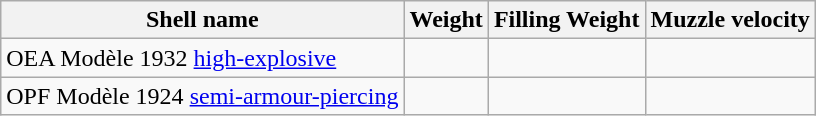<table class="wikitable" border="1">
<tr>
<th>Shell name</th>
<th>Weight</th>
<th>Filling Weight</th>
<th>Muzzle velocity</th>
</tr>
<tr>
<td>OEA Modèle 1932 <a href='#'>high-explosive</a></td>
<td></td>
<td></td>
<td></td>
</tr>
<tr>
<td>OPF Modèle 1924 <a href='#'>semi-armour-piercing</a></td>
<td></td>
<td></td>
<td></td>
</tr>
</table>
